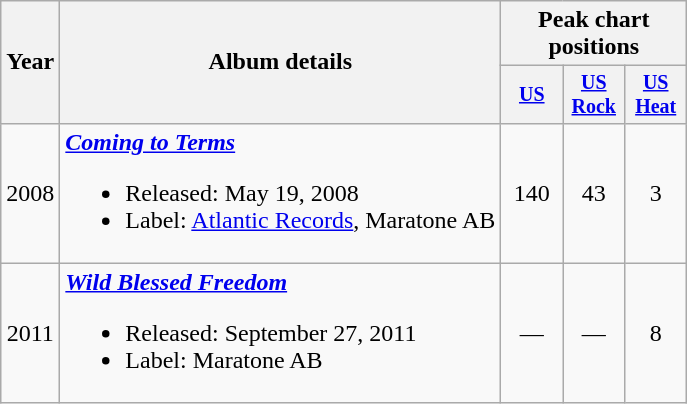<table class="wikitable" style="text-align:center;">
<tr>
<th rowspan="2">Year</th>
<th rowspan="2">Album details</th>
<th colspan="3">Peak chart positions</th>
</tr>
<tr style="font-size:smaller;">
<th style="width:35px;"><a href='#'>US</a><br></th>
<th style="width:35px;"><a href='#'>US<br>Rock</a><br></th>
<th style="width:35px;"><a href='#'>US<br>Heat</a><br></th>
</tr>
<tr>
<td>2008</td>
<td style="text-align:left;"><strong><em><a href='#'>Coming to Terms</a></em></strong><br><ul><li>Released: May 19, 2008</li><li>Label: <a href='#'>Atlantic Records</a>, Maratone AB</li></ul></td>
<td>140</td>
<td>43</td>
<td>3</td>
</tr>
<tr>
<td>2011</td>
<td style="text-align:left;"><strong><em><a href='#'>Wild Blessed Freedom</a></em></strong><br><ul><li>Released: September 27, 2011</li><li>Label: Maratone AB</li></ul></td>
<td>—</td>
<td>—</td>
<td>8</td>
</tr>
</table>
